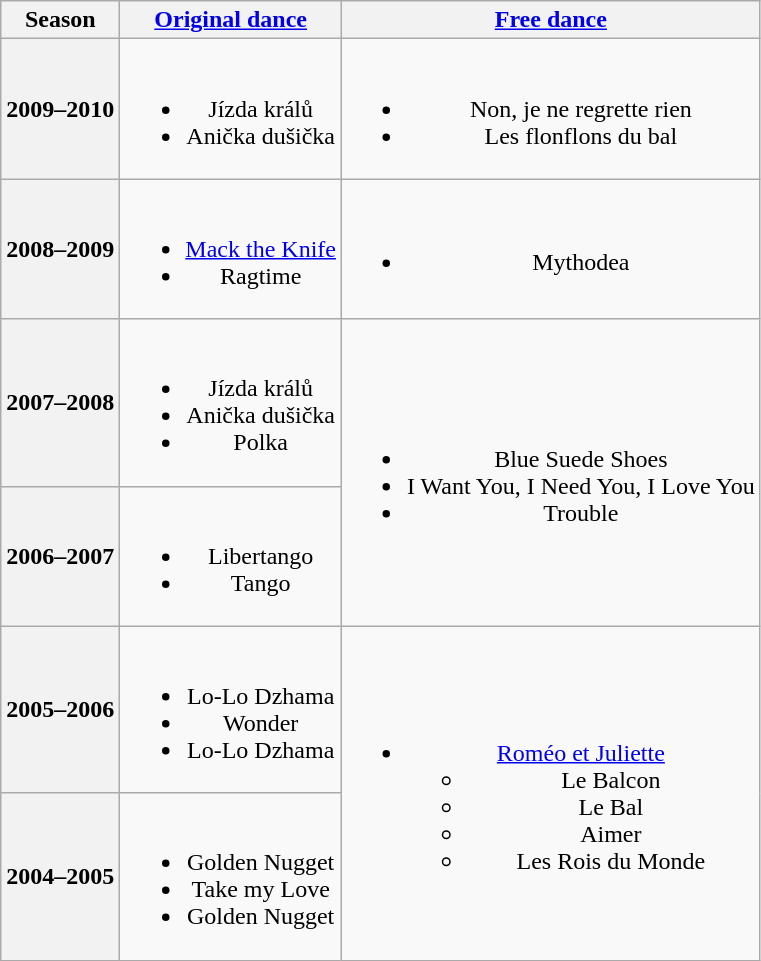<table class="wikitable" style="text-align:center">
<tr>
<th>Season</th>
<th><a href='#'>Original dance</a></th>
<th><a href='#'>Free dance</a></th>
</tr>
<tr>
<th>2009–2010 <br> </th>
<td><br><ul><li>Jízda králů</li><li>Anička dušička</li></ul></td>
<td><br><ul><li>Non, je ne regrette rien</li><li>Les flonflons du bal <br></li></ul></td>
</tr>
<tr>
<th>2008–2009 <br> </th>
<td><br><ul><li><a href='#'>Mack the Knife</a> <br></li><li>Ragtime <br></li></ul></td>
<td><br><ul><li>Mythodea <br></li></ul></td>
</tr>
<tr>
<th>2007–2008 <br> </th>
<td><br><ul><li>Jízda králů</li><li>Anička dušička</li><li>Polka</li></ul></td>
<td rowspan=2><br><ul><li>Blue Suede Shoes <br></li><li>I Want You, I Need You, I Love You <br></li><li>Trouble <br></li></ul></td>
</tr>
<tr>
<th>2006–2007 <br> </th>
<td><br><ul><li>Libertango <br></li><li>Tango <br></li></ul></td>
</tr>
<tr>
<th>2005–2006 <br> </th>
<td><br><ul><li> Lo-Lo Dzhama <br></li><li> Wonder <br></li><li> Lo-Lo Dzhama <br></li></ul></td>
<td rowspan=2><br><ul><li><a href='#'>Roméo et Juliette</a> <br><ul><li>Le Balcon</li><li>Le Bal</li><li>Aimer</li><li>Les Rois du Monde</li></ul></li></ul></td>
</tr>
<tr>
<th>2004–2005 <br> </th>
<td><br><ul><li> Golden Nugget</li><li> Take my Love</li><li> Golden Nugget</li></ul></td>
</tr>
</table>
